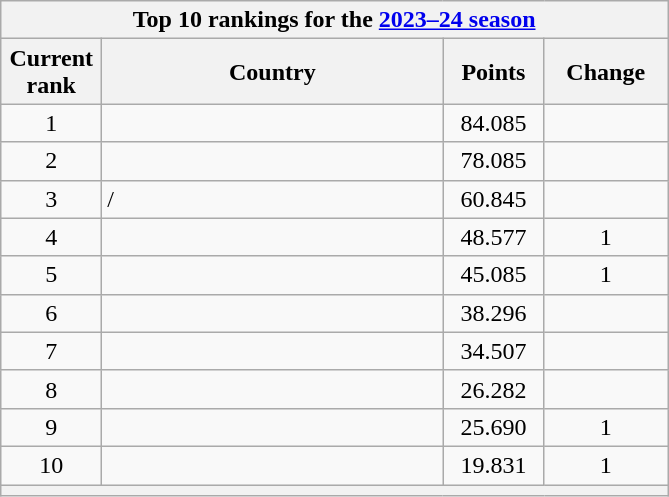<table class="wikitable" style="text-align:center;">
<tr>
<th colspan="4">Top 10 rankings for the <a href='#'>2023–24 season</a></th>
</tr>
<tr>
<th width="60">Current<br>rank</th>
<th width="220">Country</th>
<th width="60">Points</th>
<th width="75">Change</th>
</tr>
<tr>
<td>1</td>
<td align="left"></td>
<td>84.085</td>
<td></td>
</tr>
<tr>
<td>2</td>
<td align="left"></td>
<td>78.085</td>
<td></td>
</tr>
<tr>
<td>3</td>
<td align="left"> / </td>
<td>60.845</td>
<td></td>
</tr>
<tr>
<td>4</td>
<td align="left"></td>
<td>48.577</td>
<td> 1</td>
</tr>
<tr>
<td>5</td>
<td align="left"></td>
<td>45.085</td>
<td> 1</td>
</tr>
<tr>
<td>6</td>
<td align="left"></td>
<td>38.296</td>
<td></td>
</tr>
<tr>
<td>7</td>
<td align="left"></td>
<td>34.507</td>
<td></td>
</tr>
<tr>
<td>8</td>
<td align="left"></td>
<td>26.282</td>
<td></td>
</tr>
<tr>
<td>9</td>
<td align="left"></td>
<td>25.690</td>
<td> 1</td>
</tr>
<tr>
<td>10</td>
<td align="left"></td>
<td>19.831</td>
<td> 1</td>
</tr>
<tr>
<th colspan="4"></th>
</tr>
</table>
